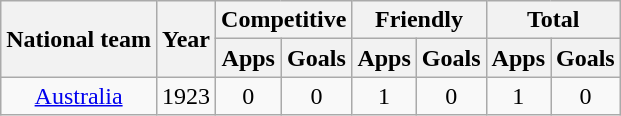<table class="wikitable" style="text-align:center">
<tr>
<th rowspan="2">National team</th>
<th rowspan="2">Year</th>
<th colspan="2">Competitive</th>
<th colspan="2">Friendly</th>
<th colspan="2">Total</th>
</tr>
<tr>
<th>Apps</th>
<th>Goals</th>
<th>Apps</th>
<th>Goals</th>
<th>Apps</th>
<th>Goals</th>
</tr>
<tr>
<td><a href='#'>Australia</a></td>
<td>1923</td>
<td>0</td>
<td>0</td>
<td>1</td>
<td>0</td>
<td>1</td>
<td>0</td>
</tr>
</table>
